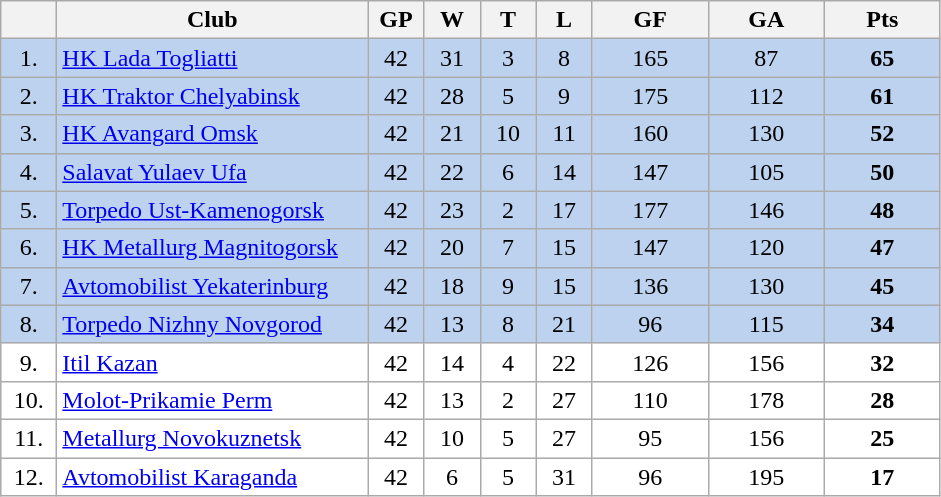<table class="wikitable">
<tr>
<th width="30"></th>
<th width="200">Club</th>
<th width="30">GP</th>
<th width="30">W</th>
<th width="30">T</th>
<th width="30">L</th>
<th width="70">GF</th>
<th width="70">GA</th>
<th width="70">Pts</th>
</tr>
<tr bgcolor="#BCD2EE" align="center">
<td>1.</td>
<td align="left"><a href='#'>HK Lada Togliatti</a></td>
<td>42</td>
<td>31</td>
<td>3</td>
<td>8</td>
<td>165</td>
<td>87</td>
<td><strong>65</strong></td>
</tr>
<tr bgcolor="#BCD2EE" align="center">
<td>2.</td>
<td align="left"><a href='#'>HK Traktor Chelyabinsk</a></td>
<td>42</td>
<td>28</td>
<td>5</td>
<td>9</td>
<td>175</td>
<td>112</td>
<td><strong>61</strong></td>
</tr>
<tr bgcolor="#BCD2EE" align="center">
<td>3.</td>
<td align="left"><a href='#'>HK Avangard Omsk</a></td>
<td>42</td>
<td>21</td>
<td>10</td>
<td>11</td>
<td>160</td>
<td>130</td>
<td><strong>52</strong></td>
</tr>
<tr bgcolor="#BCD2EE" align="center">
<td>4.</td>
<td align="left"><a href='#'>Salavat Yulaev Ufa</a></td>
<td>42</td>
<td>22</td>
<td>6</td>
<td>14</td>
<td>147</td>
<td>105</td>
<td><strong>50</strong></td>
</tr>
<tr bgcolor="#BCD2EE" align="center">
<td>5.</td>
<td align="left"><a href='#'>Torpedo Ust-Kamenogorsk</a></td>
<td>42</td>
<td>23</td>
<td>2</td>
<td>17</td>
<td>177</td>
<td>146</td>
<td><strong>48</strong></td>
</tr>
<tr bgcolor="#BCD2EE" align="center">
<td>6.</td>
<td align="left"><a href='#'>HK Metallurg Magnitogorsk</a></td>
<td>42</td>
<td>20</td>
<td>7</td>
<td>15</td>
<td>147</td>
<td>120</td>
<td><strong>47</strong></td>
</tr>
<tr bgcolor="#BCD2EE" align="center">
<td>7.</td>
<td align="left"><a href='#'>Avtomobilist Yekaterinburg</a></td>
<td>42</td>
<td>18</td>
<td>9</td>
<td>15</td>
<td>136</td>
<td>130</td>
<td><strong>45</strong></td>
</tr>
<tr bgcolor="#BCD2EE" align="center">
<td>8.</td>
<td align="left"><a href='#'>Torpedo Nizhny Novgorod</a></td>
<td>42</td>
<td>13</td>
<td>8</td>
<td>21</td>
<td>96</td>
<td>115</td>
<td><strong>34</strong></td>
</tr>
<tr bgcolor="#FFFFFF" align="center">
<td>9.</td>
<td align="left"><a href='#'>Itil Kazan</a></td>
<td>42</td>
<td>14</td>
<td>4</td>
<td>22</td>
<td>126</td>
<td>156</td>
<td><strong>32</strong></td>
</tr>
<tr bgcolor="#FFFFFF" align="center">
<td>10.</td>
<td align="left"><a href='#'>Molot-Prikamie Perm</a></td>
<td>42</td>
<td>13</td>
<td>2</td>
<td>27</td>
<td>110</td>
<td>178</td>
<td><strong>28</strong></td>
</tr>
<tr bgcolor="#FFFFFF" align="center">
<td>11.</td>
<td align="left"><a href='#'>Metallurg Novokuznetsk</a></td>
<td>42</td>
<td>10</td>
<td>5</td>
<td>27</td>
<td>95</td>
<td>156</td>
<td><strong>25</strong></td>
</tr>
<tr bgcolor="#FFFFFF" align="center">
<td>12.</td>
<td align="left"><a href='#'>Avtomobilist Karaganda</a></td>
<td>42</td>
<td>6</td>
<td>5</td>
<td>31</td>
<td>96</td>
<td>195</td>
<td><strong>17</strong></td>
</tr>
</table>
